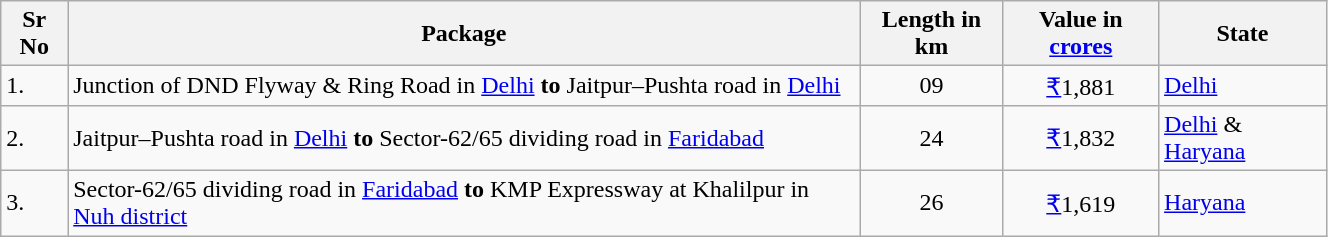<table class=wikitable width=70%>
<tr>
<th>Sr No</th>
<th>Package</th>
<th>Length in km</th>
<th>Value in <a href='#'>crores</a></th>
<th>State</th>
</tr>
<tr>
<td>1.</td>
<td>Junction of DND Flyway & Ring Road in <a href='#'>Delhi</a> <strong>to</strong> Jaitpur–Pushta road in <a href='#'>Delhi</a></td>
<td style="text-align:center;">09</td>
<td style="text-align:center;"><a href='#'>₹</a>1,881</td>
<td><a href='#'>Delhi</a></td>
</tr>
<tr>
<td>2.</td>
<td>Jaitpur–Pushta road in <a href='#'>Delhi</a> <strong>to</strong> Sector-62/65 dividing road in <a href='#'>Faridabad</a></td>
<td style="text-align:center;">24</td>
<td style="text-align:center;"><a href='#'>₹</a>1,832</td>
<td><a href='#'>Delhi</a> & <a href='#'>Haryana</a></td>
</tr>
<tr>
<td>3.</td>
<td>Sector-62/65 dividing road in <a href='#'>Faridabad</a> <strong>to</strong> KMP Expressway at Khalilpur in <a href='#'>Nuh district</a></td>
<td style="text-align:center;">26</td>
<td style="text-align:center;"><a href='#'>₹</a>1,619</td>
<td><a href='#'>Haryana</a></td>
</tr>
</table>
